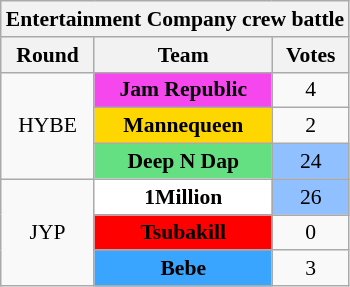<table class="wikitable mw-collapsible mw-collapsed"  style="text-align:center; font-size:90%">
<tr>
<th colspan="3">Entertainment Company crew battle</th>
</tr>
<tr style="background:#f2f2f2;">
<th scope="col">Round</th>
<th scope="col">Team</th>
<th scope="col">Votes</th>
</tr>
<tr>
<td rowspan="3">HYBE</td>
<td style="background:#F646EE"><strong>Jam Republic</strong></td>
<td>4</td>
</tr>
<tr>
<td style="background:gold""><strong>Mannequeen</strong></td>
<td>2</td>
</tr>
<tr>
<td style="background:#64E082"><strong>Deep N Dap</strong></td>
<td style="background:#90C0FF">24</td>
</tr>
<tr>
<td rowspan="3">JYP</td>
<td style="background:white"><strong>1Million</strong></td>
<td style="background:#90C0FF">26</td>
</tr>
<tr>
<td style="background:red"><strong>Tsubakill</strong></td>
<td>0</td>
</tr>
<tr>
<td style="background:#3AA5FF"><strong>Bebe</strong></td>
<td>3</td>
</tr>
</table>
